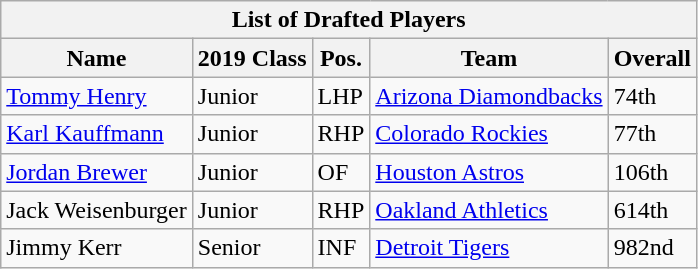<table class="wikitable">
<tr>
<th colspan="6">List of Drafted Players</th>
</tr>
<tr>
<th>Name</th>
<th>2019 Class</th>
<th>Pos.</th>
<th>Team</th>
<th>Overall</th>
</tr>
<tr>
<td><a href='#'>Tommy Henry</a></td>
<td>Junior</td>
<td>LHP</td>
<td><a href='#'>Arizona Diamondbacks</a></td>
<td>74th</td>
</tr>
<tr>
<td><a href='#'>Karl Kauffmann</a></td>
<td>Junior</td>
<td>RHP</td>
<td><a href='#'>Colorado Rockies</a></td>
<td>77th</td>
</tr>
<tr>
<td><a href='#'>Jordan Brewer</a></td>
<td>Junior</td>
<td>OF</td>
<td><a href='#'>Houston Astros</a></td>
<td>106th</td>
</tr>
<tr>
<td>Jack Weisenburger</td>
<td>Junior</td>
<td>RHP</td>
<td><a href='#'>Oakland Athletics</a></td>
<td>614th</td>
</tr>
<tr>
<td>Jimmy Kerr</td>
<td>Senior</td>
<td>INF</td>
<td><a href='#'>Detroit Tigers</a></td>
<td>982nd</td>
</tr>
</table>
